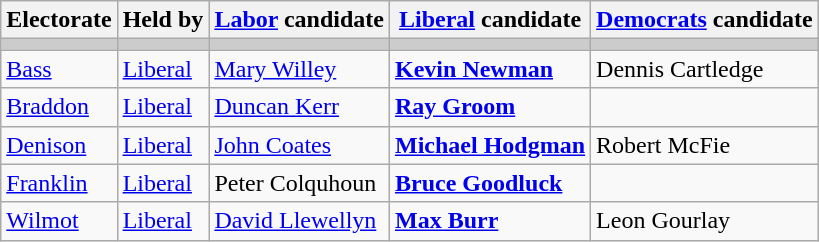<table class="wikitable">
<tr>
<th>Electorate</th>
<th>Held by</th>
<th><a href='#'>Labor</a> candidate</th>
<th><a href='#'>Liberal</a> candidate</th>
<th><a href='#'>Democrats</a> candidate</th>
</tr>
<tr bgcolor="#cccccc">
<td></td>
<td></td>
<td></td>
<td></td>
<td></td>
</tr>
<tr>
<td><a href='#'>Bass</a></td>
<td><a href='#'>Liberal</a></td>
<td><a href='#'>Mary Willey</a></td>
<td><strong><a href='#'>Kevin Newman</a></strong></td>
<td>Dennis Cartledge</td>
</tr>
<tr>
<td><a href='#'>Braddon</a></td>
<td><a href='#'>Liberal</a></td>
<td><a href='#'>Duncan Kerr</a></td>
<td><strong><a href='#'>Ray Groom</a></strong></td>
<td></td>
</tr>
<tr>
<td><a href='#'>Denison</a></td>
<td><a href='#'>Liberal</a></td>
<td><a href='#'>John Coates</a></td>
<td><strong><a href='#'>Michael Hodgman</a></strong></td>
<td>Robert McFie</td>
</tr>
<tr>
<td><a href='#'>Franklin</a></td>
<td><a href='#'>Liberal</a></td>
<td>Peter Colquhoun</td>
<td><strong><a href='#'>Bruce Goodluck</a></strong></td>
<td></td>
</tr>
<tr>
<td><a href='#'>Wilmot</a></td>
<td><a href='#'>Liberal</a></td>
<td><a href='#'>David Llewellyn</a></td>
<td><strong><a href='#'>Max Burr</a></strong></td>
<td>Leon Gourlay</td>
</tr>
</table>
